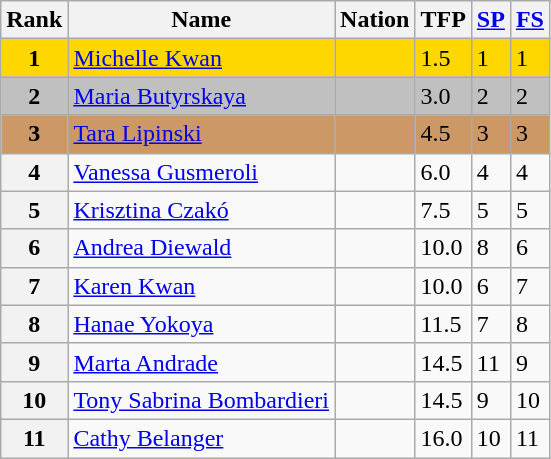<table class="wikitable">
<tr>
<th>Rank</th>
<th>Name</th>
<th>Nation</th>
<th>TFP</th>
<th><a href='#'>SP</a></th>
<th><a href='#'>FS</a></th>
</tr>
<tr bgcolor="gold">
<td align="center"><strong>1</strong></td>
<td><a href='#'>Michelle Kwan</a></td>
<td></td>
<td>1.5</td>
<td>1</td>
<td>1</td>
</tr>
<tr bgcolor="silver">
<td align="center"><strong>2</strong></td>
<td><a href='#'>Maria Butyrskaya</a></td>
<td></td>
<td>3.0</td>
<td>2</td>
<td>2</td>
</tr>
<tr bgcolor="cc9966">
<td align="center"><strong>3</strong></td>
<td><a href='#'>Tara Lipinski</a></td>
<td></td>
<td>4.5</td>
<td>3</td>
<td>3</td>
</tr>
<tr>
<th>4</th>
<td><a href='#'>Vanessa Gusmeroli</a></td>
<td></td>
<td>6.0</td>
<td>4</td>
<td>4</td>
</tr>
<tr>
<th>5</th>
<td><a href='#'>Krisztina Czakó</a></td>
<td></td>
<td>7.5</td>
<td>5</td>
<td>5</td>
</tr>
<tr>
<th>6</th>
<td><a href='#'>Andrea Diewald</a></td>
<td></td>
<td>10.0</td>
<td>8</td>
<td>6</td>
</tr>
<tr>
<th>7</th>
<td><a href='#'>Karen Kwan</a></td>
<td></td>
<td>10.0</td>
<td>6</td>
<td>7</td>
</tr>
<tr>
<th>8</th>
<td><a href='#'>Hanae Yokoya</a></td>
<td></td>
<td>11.5</td>
<td>7</td>
<td>8</td>
</tr>
<tr>
<th>9</th>
<td><a href='#'>Marta Andrade</a></td>
<td></td>
<td>14.5</td>
<td>11</td>
<td>9</td>
</tr>
<tr>
<th>10</th>
<td><a href='#'>Tony Sabrina Bombardieri</a></td>
<td></td>
<td>14.5</td>
<td>9</td>
<td>10</td>
</tr>
<tr>
<th>11</th>
<td><a href='#'>Cathy Belanger</a></td>
<td></td>
<td>16.0</td>
<td>10</td>
<td>11</td>
</tr>
</table>
